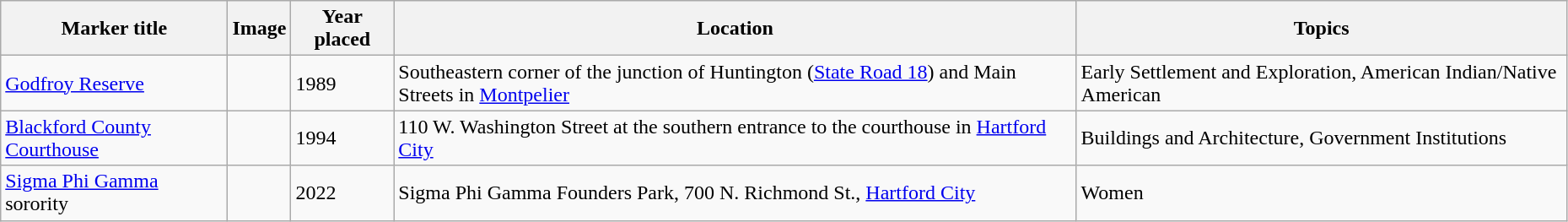<table class="wikitable sortable" style="width:98%">
<tr>
<th>Marker title</th>
<th class="unsortable">Image</th>
<th>Year placed</th>
<th>Location</th>
<th>Topics</th>
</tr>
<tr>
<td><a href='#'>Godfroy Reserve</a></td>
<td></td>
<td>1989</td>
<td>Southeastern corner of the junction of Huntington (<a href='#'>State Road 18</a>) and Main Streets in <a href='#'>Montpelier</a><br><small></small></td>
<td>Early Settlement and Exploration, American Indian/Native American</td>
</tr>
<tr ->
<td><a href='#'>Blackford County Courthouse</a></td>
<td></td>
<td>1994</td>
<td>110 W. Washington Street at the southern entrance to the courthouse in <a href='#'>Hartford City</a><br><small></small></td>
<td>Buildings and Architecture, Government Institutions</td>
</tr>
<tr>
<td><a href='#'>Sigma Phi Gamma</a> sorority</td>
<td></td>
<td>2022</td>
<td>Sigma Phi Gamma Founders Park, 700 N. Richmond St., <a href='#'>Hartford City</a><br><small></small></td>
<td>Women</td>
</tr>
</table>
